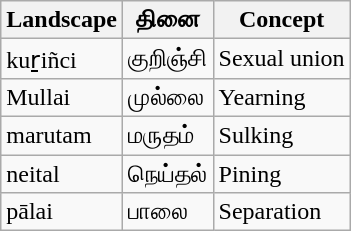<table class="wikitable">
<tr>
<th>Landscape</th>
<th>தினை</th>
<th>Concept</th>
</tr>
<tr>
<td>kuṟiñci</td>
<td>குறிஞ்சி</td>
<td>Sexual union</td>
</tr>
<tr>
<td>Mullai</td>
<td>முல்லை</td>
<td>Yearning</td>
</tr>
<tr>
<td>marutam</td>
<td>மருதம்</td>
<td>Sulking</td>
</tr>
<tr>
<td>neital</td>
<td>நெய்தல்</td>
<td>Pining</td>
</tr>
<tr>
<td>pālai</td>
<td>பாலை</td>
<td>Separation</td>
</tr>
</table>
